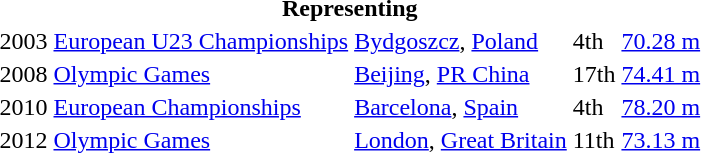<table>
<tr>
<th colspan="5">Representing </th>
</tr>
<tr>
<td>2003</td>
<td><a href='#'>European U23 Championships</a></td>
<td><a href='#'>Bydgoszcz</a>, <a href='#'>Poland</a></td>
<td>4th</td>
<td><a href='#'>70.28 m</a></td>
</tr>
<tr>
<td>2008</td>
<td><a href='#'>Olympic Games</a></td>
<td><a href='#'>Beijing</a>, <a href='#'>PR China</a></td>
<td>17th</td>
<td><a href='#'>74.41 m</a></td>
</tr>
<tr>
<td>2010</td>
<td><a href='#'>European Championships</a></td>
<td><a href='#'>Barcelona</a>, <a href='#'>Spain</a></td>
<td>4th</td>
<td><a href='#'>78.20 m</a></td>
</tr>
<tr>
<td>2012</td>
<td><a href='#'>Olympic Games</a></td>
<td><a href='#'>London</a>, <a href='#'>Great Britain</a></td>
<td>11th</td>
<td><a href='#'>73.13 m</a></td>
</tr>
</table>
